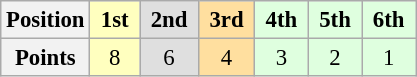<table class="wikitable" style="font-size:95%; text-align:center">
<tr>
<th>Position</th>
<td style="background:#ffffbf;"> <strong>1st</strong> </td>
<td style="background:#dfdfdf;"> <strong>2nd</strong> </td>
<td style="background:#ffdf9f;"> <strong>3rd</strong> </td>
<td style="background:#dfffdf;"> <strong>4th</strong> </td>
<td style="background:#dfffdf;"> <strong>5th</strong> </td>
<td style="background:#dfffdf;"> <strong>6th</strong> </td>
</tr>
<tr>
<th>Points</th>
<td style="background:#ffffbf;">8</td>
<td style="background:#dfdfdf;">6</td>
<td style="background:#ffdf9f;">4</td>
<td style="background:#dfffdf;">3</td>
<td style="background:#dfffdf;">2</td>
<td style="background:#dfffdf;">1</td>
</tr>
</table>
